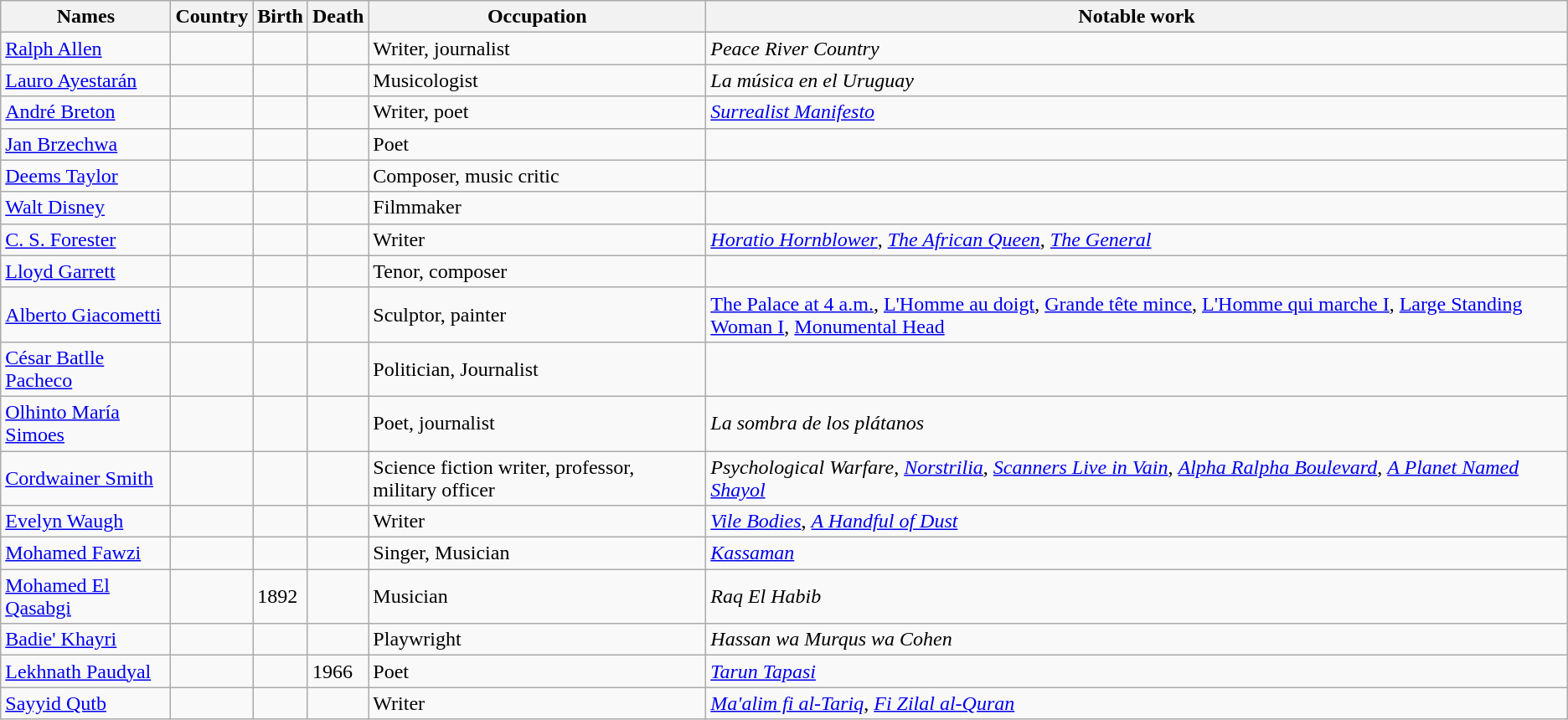<table class="wikitable sortable" border="1" style="border-spacing:0; style="width:100%;">
<tr>
<th>Names</th>
<th>Country</th>
<th>Birth</th>
<th>Death</th>
<th>Occupation</th>
<th>Notable work</th>
</tr>
<tr>
<td><a href='#'>Ralph Allen</a></td>
<td></td>
<td></td>
<td></td>
<td>Writer, journalist</td>
<td><em>Peace River Country</em></td>
</tr>
<tr>
<td><a href='#'>Lauro Ayestarán</a></td>
<td></td>
<td></td>
<td></td>
<td>Musicologist</td>
<td><em>La música en el Uruguay</em></td>
</tr>
<tr>
<td><a href='#'>André Breton</a></td>
<td></td>
<td></td>
<td></td>
<td>Writer, poet</td>
<td><em><a href='#'>Surrealist Manifesto</a></em></td>
</tr>
<tr>
<td><a href='#'>Jan Brzechwa</a></td>
<td></td>
<td></td>
<td></td>
<td>Poet</td>
<td></td>
</tr>
<tr>
<td><a href='#'>Deems Taylor</a></td>
<td></td>
<td></td>
<td></td>
<td>Composer, music critic</td>
<td></td>
</tr>
<tr>
<td><a href='#'>Walt Disney</a></td>
<td></td>
<td></td>
<td></td>
<td>Filmmaker</td>
<td></td>
</tr>
<tr>
<td><a href='#'>C. S. Forester</a></td>
<td></td>
<td></td>
<td></td>
<td>Writer</td>
<td><em><a href='#'>Horatio Hornblower</a></em>, <em><a href='#'>The African Queen</a></em>, <em><a href='#'>The General</a></em></td>
</tr>
<tr>
<td><a href='#'>Lloyd Garrett</a></td>
<td></td>
<td></td>
<td></td>
<td>Tenor, composer</td>
<td></td>
</tr>
<tr>
<td><a href='#'>Alberto Giacometti</a></td>
<td></td>
<td></td>
<td></td>
<td>Sculptor, painter</td>
<td><a href='#'>The Palace at 4 a.m.</a>, <a href='#'>L'Homme au doigt</a>, <a href='#'>Grande tête mince</a>, <a href='#'>L'Homme qui marche I</a>, <a href='#'>Large Standing Woman I</a>, <a href='#'>Monumental Head</a></td>
</tr>
<tr>
<td><a href='#'>César Batlle Pacheco</a></td>
<td></td>
<td></td>
<td></td>
<td>Politician, Journalist</td>
<td></td>
</tr>
<tr>
<td><a href='#'>Olhinto María Simoes</a></td>
<td></td>
<td></td>
<td></td>
<td>Poet, journalist</td>
<td><em>La sombra de los plátanos</em></td>
</tr>
<tr>
<td><a href='#'>Cordwainer Smith</a></td>
<td></td>
<td></td>
<td></td>
<td>Science fiction writer, professor, military officer</td>
<td><em>Psychological Warfare</em>, <em><a href='#'>Norstrilia</a></em>, <em><a href='#'>Scanners Live in Vain</a></em>, <em><a href='#'>Alpha Ralpha Boulevard</a></em>, <em><a href='#'>A Planet Named Shayol</a></em></td>
</tr>
<tr>
<td><a href='#'>Evelyn Waugh</a></td>
<td></td>
<td></td>
<td></td>
<td>Writer</td>
<td><em><a href='#'>Vile Bodies</a></em>, <em><a href='#'>A Handful of Dust</a></em></td>
</tr>
<tr>
<td><a href='#'>Mohamed Fawzi</a></td>
<td></td>
<td></td>
<td></td>
<td>Singer, Musician</td>
<td><em><a href='#'>Kassaman</a></em></td>
</tr>
<tr>
<td><a href='#'>Mohamed El Qasabgi</a></td>
<td></td>
<td>1892</td>
<td></td>
<td>Musician</td>
<td><em>Raq El Habib</em></td>
</tr>
<tr>
<td><a href='#'>Badie' Khayri</a></td>
<td></td>
<td></td>
<td></td>
<td>Playwright</td>
<td><em>Hassan wa Murqus wa Cohen</em></td>
</tr>
<tr>
<td><a href='#'>Lekhnath Paudyal</a></td>
<td></td>
<td></td>
<td>1966</td>
<td>Poet</td>
<td><em><a href='#'>Tarun Tapasi</a></em></td>
</tr>
<tr>
<td><a href='#'>Sayyid Qutb</a></td>
<td></td>
<td></td>
<td></td>
<td>Writer</td>
<td><em><a href='#'>Ma'alim fi al-Tariq</a></em>, <em><a href='#'>Fi Zilal al-Quran</a></em></td>
</tr>
</table>
